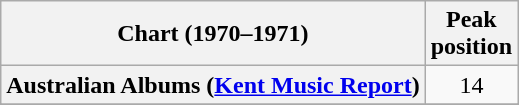<table class="wikitable sortable plainrowheaders">
<tr>
<th>Chart (1970–1971)</th>
<th>Peak<br>position</th>
</tr>
<tr>
<th scope="row">Australian Albums (<a href='#'>Kent Music Report</a>)</th>
<td style="text-align:center;">14</td>
</tr>
<tr>
</tr>
<tr>
</tr>
<tr>
</tr>
<tr>
</tr>
<tr>
</tr>
</table>
